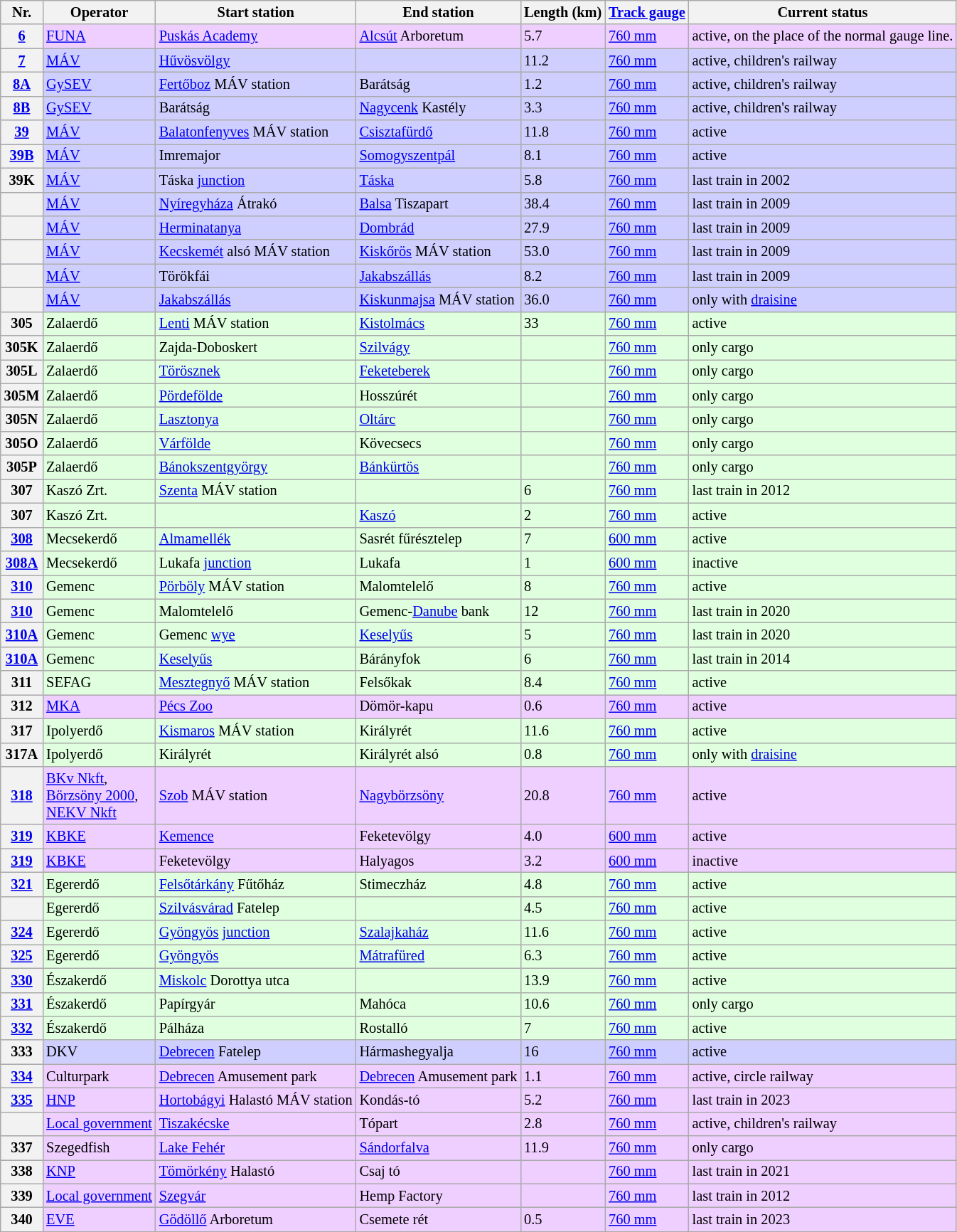<table class="wikitable" style="font-size: 85%">
<tr valign="top">
<th valign="middle">Nr.</th>
<th valign="middle">Operator</th>
<th valign="middle">Start station</th>
<th valign="middle">End station</th>
<th valign="middle">Length (km)</th>
<th valign="middle"><a href='#'>Track gauge</a></th>
<th valign="middle">Current status</th>
</tr>
<tr style="background:#EFCFFF;">
<th><a href='#'>6</a></th>
<td><a href='#'>FUNA</a></td>
<td><a href='#'>Puskás Academy</a></td>
<td><a href='#'>Alcsút</a> Arboretum</td>
<td>5.7</td>
<td><a href='#'>760 mm</a></td>
<td>active, on the place of the normal gauge line.</td>
</tr>
<tr style="background:#CFCFFF;">
<th><a href='#'>7</a></th>
<td><a href='#'>MÁV</a></td>
<td><a href='#'>Hűvösvölgy</a></td>
<td></td>
<td>11.2</td>
<td><a href='#'>760 mm</a></td>
<td>active, children's railway</td>
</tr>
<tr style="background:#CFCFFF;">
<th><a href='#'>8A</a></th>
<td><a href='#'>GySEV</a></td>
<td><a href='#'>Fertőboz</a> MÁV station</td>
<td>Barátság</td>
<td>1.2</td>
<td><a href='#'>760 mm</a></td>
<td>active, children's railway</td>
</tr>
<tr style="background:#CFCFFF;">
<th><a href='#'>8B</a></th>
<td><a href='#'>GySEV</a></td>
<td>Barátság</td>
<td><a href='#'>Nagycenk</a> Kastély</td>
<td>3.3</td>
<td><a href='#'>760 mm</a></td>
<td>active, children's railway</td>
</tr>
<tr style="background:#CFCFFF;">
<th><a href='#'>39</a></th>
<td><a href='#'>MÁV</a></td>
<td><a href='#'>Balatonfenyves</a> MÁV station</td>
<td><a href='#'>Csisztafürdő</a></td>
<td>11.8</td>
<td><a href='#'>760 mm</a></td>
<td>active</td>
</tr>
<tr style="background:#CFCFFF;">
<th><a href='#'>39B</a></th>
<td><a href='#'>MÁV</a></td>
<td>Imremajor</td>
<td><a href='#'>Somogyszentpál</a></td>
<td>8.1</td>
<td><a href='#'>760 mm</a></td>
<td>active</td>
</tr>
<tr style="background:#CFCFFF;">
<th>39K</th>
<td><a href='#'>MÁV</a></td>
<td>Táska <a href='#'>junction</a></td>
<td><a href='#'>Táska</a></td>
<td>5.8</td>
<td><a href='#'>760 mm</a></td>
<td>last train in 2002</td>
</tr>
<tr style="background:#CFCFFF;">
<th></th>
<td><a href='#'>MÁV</a></td>
<td><a href='#'>Nyíregyháza</a> Átrakó</td>
<td><a href='#'>Balsa</a> Tiszapart</td>
<td>38.4</td>
<td><a href='#'>760 mm</a></td>
<td>last train in 2009</td>
</tr>
<tr style="background:#CFCFFF;">
<th></th>
<td><a href='#'>MÁV</a></td>
<td><a href='#'>Herminatanya</a></td>
<td><a href='#'>Dombrád</a></td>
<td>27.9</td>
<td><a href='#'>760 mm</a></td>
<td>last train in 2009</td>
</tr>
<tr style="background:#CFCFFF;">
<th></th>
<td><a href='#'>MÁV</a></td>
<td><a href='#'>Kecskemét</a> alsó MÁV station</td>
<td><a href='#'>Kiskőrös</a> MÁV station</td>
<td>53.0</td>
<td><a href='#'>760 mm</a></td>
<td>last train in 2009</td>
</tr>
<tr style="background:#CFCFFF;">
<th></th>
<td><a href='#'>MÁV</a></td>
<td>Törökfái</td>
<td><a href='#'>Jakabszállás</a></td>
<td>8.2</td>
<td><a href='#'>760 mm</a></td>
<td>last train in 2009</td>
</tr>
<tr style="background:#CFCFFF;">
<th></th>
<td><a href='#'>MÁV</a></td>
<td><a href='#'>Jakabszállás</a></td>
<td><a href='#'>Kiskunmajsa</a> MÁV station</td>
<td>36.0</td>
<td><a href='#'>760 mm</a></td>
<td>only with <a href='#'>draisine</a></td>
</tr>
<tr style="background:#DFFFDF;">
<th>305</th>
<td>Zalaerdő</td>
<td><a href='#'>Lenti</a> MÁV station</td>
<td><a href='#'>Kistolmács</a></td>
<td>33</td>
<td><a href='#'>760 mm</a></td>
<td>active</td>
</tr>
<tr style="background:#DFFFDF;">
<th>305K</th>
<td>Zalaerdő</td>
<td>Zajda-Doboskert</td>
<td><a href='#'>Szilvágy</a></td>
<td></td>
<td><a href='#'>760 mm</a></td>
<td>only cargo</td>
</tr>
<tr style="background:#DFFFDF;">
<th>305L</th>
<td>Zalaerdő</td>
<td><a href='#'>Törösznek</a></td>
<td><a href='#'>Feketeberek</a></td>
<td></td>
<td><a href='#'>760 mm</a></td>
<td>only cargo</td>
</tr>
<tr style="background:#DFFFDF;">
<th>305M</th>
<td>Zalaerdő</td>
<td><a href='#'>Pördefölde</a></td>
<td>Hosszúrét</td>
<td></td>
<td><a href='#'>760 mm</a></td>
<td>only cargo</td>
</tr>
<tr style="background:#DFFFDF;">
<th>305N</th>
<td>Zalaerdő</td>
<td><a href='#'>Lasztonya</a></td>
<td><a href='#'>Oltárc</a></td>
<td></td>
<td><a href='#'>760 mm</a></td>
<td>only cargo</td>
</tr>
<tr style="background:#DFFFDF;">
<th>305O</th>
<td>Zalaerdő</td>
<td><a href='#'>Várfölde</a></td>
<td>Kövecsecs</td>
<td></td>
<td><a href='#'>760 mm</a></td>
<td>only cargo</td>
</tr>
<tr style="background:#DFFFDF;">
<th>305P</th>
<td>Zalaerdő</td>
<td><a href='#'>Bánokszentgyörgy</a></td>
<td><a href='#'>Bánkürtös</a></td>
<td></td>
<td><a href='#'>760 mm</a></td>
<td>only cargo</td>
</tr>
<tr style="background:#DFFFDF;">
<th>307</th>
<td>Kaszó Zrt.</td>
<td><a href='#'>Szenta</a> MÁV station</td>
<td></td>
<td>6</td>
<td><a href='#'>760 mm</a></td>
<td>last train in 2012</td>
</tr>
<tr style="background:#DFFFDF;">
<th>307</th>
<td>Kaszó Zrt.</td>
<td></td>
<td><a href='#'>Kaszó</a></td>
<td>2</td>
<td><a href='#'>760 mm</a></td>
<td>active</td>
</tr>
<tr style="background:#DFFFDF;">
<th><a href='#'>308</a></th>
<td>Mecsekerdő</td>
<td><a href='#'>Almamellék</a></td>
<td>Sasrét fűrésztelep</td>
<td>7</td>
<td><a href='#'>600 mm</a></td>
<td>active</td>
</tr>
<tr style="background:#DFFFDF;">
<th><a href='#'>308A</a></th>
<td>Mecsekerdő</td>
<td>Lukafa <a href='#'>junction</a></td>
<td>Lukafa</td>
<td>1</td>
<td><a href='#'>600 mm</a></td>
<td>inactive</td>
</tr>
<tr style="background:#DFFFDF;">
<th><a href='#'>310</a></th>
<td>Gemenc</td>
<td><a href='#'>Pörböly</a> MÁV station</td>
<td>Malomtelelő</td>
<td>8</td>
<td><a href='#'>760 mm</a></td>
<td>active</td>
</tr>
<tr style="background:#DFFFDF;">
<th><a href='#'>310</a></th>
<td>Gemenc</td>
<td>Malomtelelő</td>
<td>Gemenc-<a href='#'>Danube</a> bank</td>
<td>12</td>
<td><a href='#'>760 mm</a></td>
<td>last train in 2020</td>
</tr>
<tr style="background:#DFFFDF;">
<th><a href='#'>310A</a></th>
<td>Gemenc</td>
<td>Gemenc <a href='#'>wye</a></td>
<td><a href='#'>Keselyűs</a></td>
<td>5</td>
<td><a href='#'>760 mm</a></td>
<td>last train in 2020</td>
</tr>
<tr style="background:#DFFFDF;">
<th><a href='#'>310A</a></th>
<td>Gemenc</td>
<td><a href='#'>Keselyűs</a></td>
<td>Bárányfok</td>
<td>6</td>
<td><a href='#'>760 mm</a></td>
<td>last train in 2014</td>
</tr>
<tr style="background:#DFFFDF;">
<th>311</th>
<td>SEFAG</td>
<td><a href='#'>Mesztegnyő</a> MÁV station</td>
<td>Felsőkak</td>
<td>8.4</td>
<td><a href='#'>760 mm</a></td>
<td>active</td>
</tr>
<tr style="background:#EFCFFF;">
<th>312</th>
<td><a href='#'>MKA</a></td>
<td><a href='#'>Pécs Zoo</a></td>
<td>Dömör-kapu</td>
<td>0.6</td>
<td><a href='#'>760 mm</a></td>
<td>active</td>
</tr>
<tr style="background:#DFFFDF;">
<th>317</th>
<td>Ipolyerdő</td>
<td><a href='#'>Kismaros</a> MÁV station</td>
<td>Királyrét</td>
<td>11.6</td>
<td><a href='#'>760 mm</a></td>
<td>active</td>
</tr>
<tr style="background:#DFFFDF;">
<th>317A</th>
<td>Ipolyerdő</td>
<td>Királyrét</td>
<td>Királyrét alsó</td>
<td>0.8</td>
<td><a href='#'>760 mm</a></td>
<td>only with <a href='#'>draisine</a></td>
</tr>
<tr style="background:#EFCFFF;">
<th><a href='#'>318</a></th>
<td><a href='#'>BKv Nkft</a>,<br><a href='#'>Börzsöny 2000</a>,<br><a href='#'>NEKV Nkft</a></td>
<td><a href='#'>Szob</a> MÁV station</td>
<td><a href='#'>Nagybörzsöny</a></td>
<td>20.8</td>
<td><a href='#'>760 mm</a></td>
<td>active</td>
</tr>
<tr style="background:#EFCFFF;">
<th><a href='#'>319</a></th>
<td><a href='#'>KBKE</a></td>
<td><a href='#'>Kemence</a></td>
<td>Feketevölgy</td>
<td>4.0</td>
<td><a href='#'>600 mm</a></td>
<td>active</td>
</tr>
<tr style="background:#EFCFFF;">
<th><a href='#'>319</a></th>
<td><a href='#'>KBKE</a></td>
<td>Feketevölgy</td>
<td>Halyagos</td>
<td>3.2</td>
<td><a href='#'>600 mm</a></td>
<td>inactive</td>
</tr>
<tr style="background:#DFFFDF;">
<th><a href='#'>321</a></th>
<td>Egererdő</td>
<td><a href='#'>Felsőtárkány</a> Fűtőház</td>
<td>Stimeczház</td>
<td>4.8</td>
<td><a href='#'>760 mm</a></td>
<td>active</td>
</tr>
<tr style="background:#DFFFDF;">
<th></th>
<td>Egererdő</td>
<td><a href='#'>Szilvásvárad</a> Fatelep</td>
<td></td>
<td>4.5</td>
<td><a href='#'>760 mm</a></td>
<td>active</td>
</tr>
<tr style="background:#DFFFDF;">
<th><a href='#'>324</a></th>
<td>Egererdő</td>
<td><a href='#'>Gyöngyös</a> <a href='#'>junction</a></td>
<td><a href='#'>Szalajkaház</a></td>
<td>11.6</td>
<td><a href='#'>760 mm</a></td>
<td>active</td>
</tr>
<tr style="background:#DFFFDF;">
<th><a href='#'>325</a></th>
<td>Egererdő</td>
<td><a href='#'>Gyöngyös</a></td>
<td><a href='#'>Mátrafüred</a></td>
<td>6.3</td>
<td><a href='#'>760 mm</a></td>
<td>active</td>
</tr>
<tr style="background:#DFFFDF;">
<th><a href='#'>330</a></th>
<td>Északerdő</td>
<td><a href='#'>Miskolc</a> Dorottya utca</td>
<td></td>
<td>13.9</td>
<td><a href='#'>760 mm</a></td>
<td>active</td>
</tr>
<tr style="background:#DFFFDF;">
<th><a href='#'>331</a></th>
<td>Északerdő</td>
<td>Papírgyár</td>
<td>Mahóca</td>
<td>10.6</td>
<td><a href='#'>760 mm</a></td>
<td>only cargo</td>
</tr>
<tr style="background:#DFFFDF;">
<th><a href='#'>332</a></th>
<td>Északerdő</td>
<td>Pálháza</td>
<td>Rostalló</td>
<td>7</td>
<td><a href='#'>760 mm</a></td>
<td>active</td>
</tr>
<tr style="background:#CFCFFF;">
<th>333</th>
<td>DKV</td>
<td><a href='#'>Debrecen</a> Fatelep</td>
<td>Hármashegyalja</td>
<td>16</td>
<td><a href='#'>760 mm</a></td>
<td>active</td>
</tr>
<tr style="background:#EFCFFF;">
<th><a href='#'>334</a></th>
<td>Culturpark</td>
<td><a href='#'>Debrecen</a> Amusement park</td>
<td><a href='#'>Debrecen</a> Amusement park</td>
<td>1.1</td>
<td><a href='#'>760 mm</a></td>
<td>active, circle railway</td>
</tr>
<tr style="background:#EFCFFF;">
<th><a href='#'>335</a></th>
<td><a href='#'>HNP</a></td>
<td><a href='#'>Hortobágyi</a> Halastó MÁV station</td>
<td>Kondás-tó</td>
<td>5.2</td>
<td><a href='#'>760 mm</a></td>
<td>last train in 2023</td>
</tr>
<tr style="background:#EFCFFF;">
<th></th>
<td><a href='#'>Local government</a></td>
<td><a href='#'>Tiszakécske</a></td>
<td>Tópart</td>
<td>2.8</td>
<td><a href='#'>760 mm</a></td>
<td>active, children's railway</td>
</tr>
<tr style="background:#EFCFFF;">
<th>337</th>
<td>Szegedfish</td>
<td><a href='#'>Lake Fehér</a></td>
<td><a href='#'>Sándorfalva</a></td>
<td>11.9</td>
<td><a href='#'>760 mm</a></td>
<td>only cargo</td>
</tr>
<tr style="background:#EFCFFF;">
<th>338</th>
<td><a href='#'>KNP</a></td>
<td><a href='#'>Tömörkény</a> Halastó</td>
<td>Csaj tó</td>
<td></td>
<td><a href='#'>760 mm</a></td>
<td>last train in 2021</td>
</tr>
<tr style="background:#EFCFFF;">
<th>339</th>
<td><a href='#'>Local government</a></td>
<td><a href='#'>Szegvár</a></td>
<td>Hemp Factory</td>
<td></td>
<td><a href='#'>760 mm</a></td>
<td>last train in 2012</td>
</tr>
<tr style="background:#EFCFFF;">
<th>340</th>
<td><a href='#'>EVE</a></td>
<td><a href='#'>Gödöllő</a> Arboretum</td>
<td>Csemete rét</td>
<td>0.5</td>
<td><a href='#'>760 mm</a></td>
<td>last train in 2023</td>
</tr>
<tr>
</tr>
</table>
